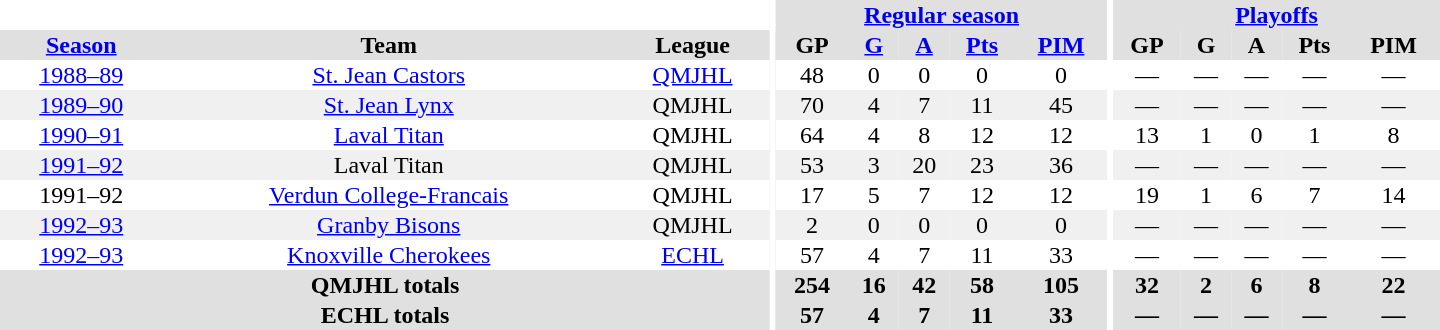<table border="0" cellpadding="1" cellspacing="0" style="text-align:center; width:60em;">
<tr bgcolor="#e0e0e0">
<th colspan="3" bgcolor="#ffffff"></th>
<th rowspan="99" bgcolor="#ffffff"></th>
<th colspan="5"><a href='#'>Regular season</a></th>
<th rowspan="99" bgcolor="#ffffff"></th>
<th colspan="5"><a href='#'>Playoffs</a></th>
</tr>
<tr bgcolor="#e0e0e0">
<th><a href='#'>Season</a></th>
<th>Team</th>
<th>League</th>
<th>GP</th>
<th><a href='#'>G</a></th>
<th><a href='#'>A</a></th>
<th><a href='#'>Pts</a></th>
<th><a href='#'>PIM</a></th>
<th>GP</th>
<th>G</th>
<th>A</th>
<th>Pts</th>
<th>PIM</th>
</tr>
<tr>
<td><a href='#'>1988–89</a></td>
<td><a href='#'>St. Jean Castors</a></td>
<td><a href='#'>QMJHL</a></td>
<td>48</td>
<td>0</td>
<td>0</td>
<td>0</td>
<td>0</td>
<td>—</td>
<td>—</td>
<td>—</td>
<td>—</td>
<td>—</td>
</tr>
<tr bgcolor="#f0f0f0">
<td><a href='#'>1989–90</a></td>
<td><a href='#'>St. Jean Lynx</a></td>
<td>QMJHL</td>
<td>70</td>
<td>4</td>
<td>7</td>
<td>11</td>
<td>45</td>
<td>—</td>
<td>—</td>
<td>—</td>
<td>—</td>
<td>—</td>
</tr>
<tr>
<td><a href='#'>1990–91</a></td>
<td><a href='#'>Laval Titan</a></td>
<td>QMJHL</td>
<td>64</td>
<td>4</td>
<td>8</td>
<td>12</td>
<td>12</td>
<td>13</td>
<td>1</td>
<td>0</td>
<td>1</td>
<td>8</td>
</tr>
<tr bgcolor="#f0f0f0">
<td><a href='#'>1991–92</a></td>
<td>Laval Titan</td>
<td>QMJHL</td>
<td>53</td>
<td>3</td>
<td>20</td>
<td>23</td>
<td>36</td>
<td>—</td>
<td>—</td>
<td>—</td>
<td>—</td>
<td>—</td>
</tr>
<tr>
<td>1991–92</td>
<td><a href='#'>Verdun College-Francais</a></td>
<td>QMJHL</td>
<td>17</td>
<td>5</td>
<td>7</td>
<td>12</td>
<td>12</td>
<td>19</td>
<td>1</td>
<td>6</td>
<td>7</td>
<td>14</td>
</tr>
<tr bgcolor="#f0f0f0">
<td><a href='#'>1992–93</a></td>
<td><a href='#'>Granby Bisons</a></td>
<td>QMJHL</td>
<td>2</td>
<td>0</td>
<td>0</td>
<td>0</td>
<td>0</td>
<td>—</td>
<td>—</td>
<td>—</td>
<td>—</td>
<td>—</td>
</tr>
<tr>
<td><a href='#'>1992–93</a></td>
<td><a href='#'>Knoxville Cherokees</a></td>
<td><a href='#'>ECHL</a></td>
<td>57</td>
<td>4</td>
<td>7</td>
<td>11</td>
<td>33</td>
<td>—</td>
<td>—</td>
<td>—</td>
<td>—</td>
<td>—</td>
</tr>
<tr bgcolor="#e0e0e0">
<th colspan="3">QMJHL totals</th>
<th>254</th>
<th>16</th>
<th>42</th>
<th>58</th>
<th>105</th>
<th>32</th>
<th>2</th>
<th>6</th>
<th>8</th>
<th>22</th>
</tr>
<tr bgcolor="#e0e0e0">
<th colspan="3">ECHL totals</th>
<th>57</th>
<th>4</th>
<th>7</th>
<th>11</th>
<th>33</th>
<th>—</th>
<th>—</th>
<th>—</th>
<th>—</th>
<th>—</th>
</tr>
</table>
